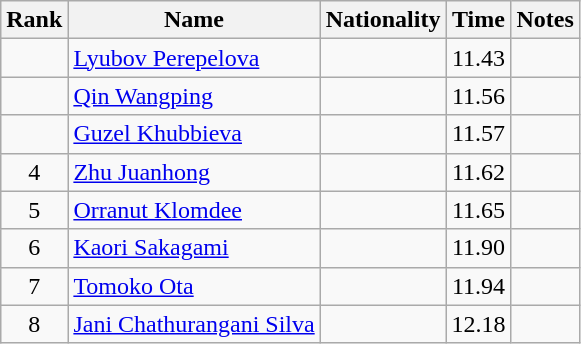<table class="wikitable sortable" style="text-align:center">
<tr>
<th>Rank</th>
<th>Name</th>
<th>Nationality</th>
<th>Time</th>
<th>Notes</th>
</tr>
<tr>
<td></td>
<td align=left><a href='#'>Lyubov Perepelova</a></td>
<td align=left></td>
<td>11.43</td>
<td></td>
</tr>
<tr>
<td></td>
<td align=left><a href='#'>Qin Wangping</a></td>
<td align=left></td>
<td>11.56</td>
<td></td>
</tr>
<tr>
<td></td>
<td align=left><a href='#'>Guzel Khubbieva</a></td>
<td align=left></td>
<td>11.57</td>
<td></td>
</tr>
<tr>
<td>4</td>
<td align=left><a href='#'>Zhu Juanhong</a></td>
<td align=left></td>
<td>11.62</td>
<td></td>
</tr>
<tr>
<td>5</td>
<td align=left><a href='#'>Orranut Klomdee</a></td>
<td align=left></td>
<td>11.65</td>
<td></td>
</tr>
<tr>
<td>6</td>
<td align=left><a href='#'>Kaori Sakagami</a></td>
<td align=left></td>
<td>11.90</td>
<td></td>
</tr>
<tr>
<td>7</td>
<td align=left><a href='#'>Tomoko Ota</a></td>
<td align=left></td>
<td>11.94</td>
<td></td>
</tr>
<tr>
<td>8</td>
<td align=left><a href='#'>Jani Chathurangani Silva</a></td>
<td align=left></td>
<td>12.18</td>
<td></td>
</tr>
</table>
